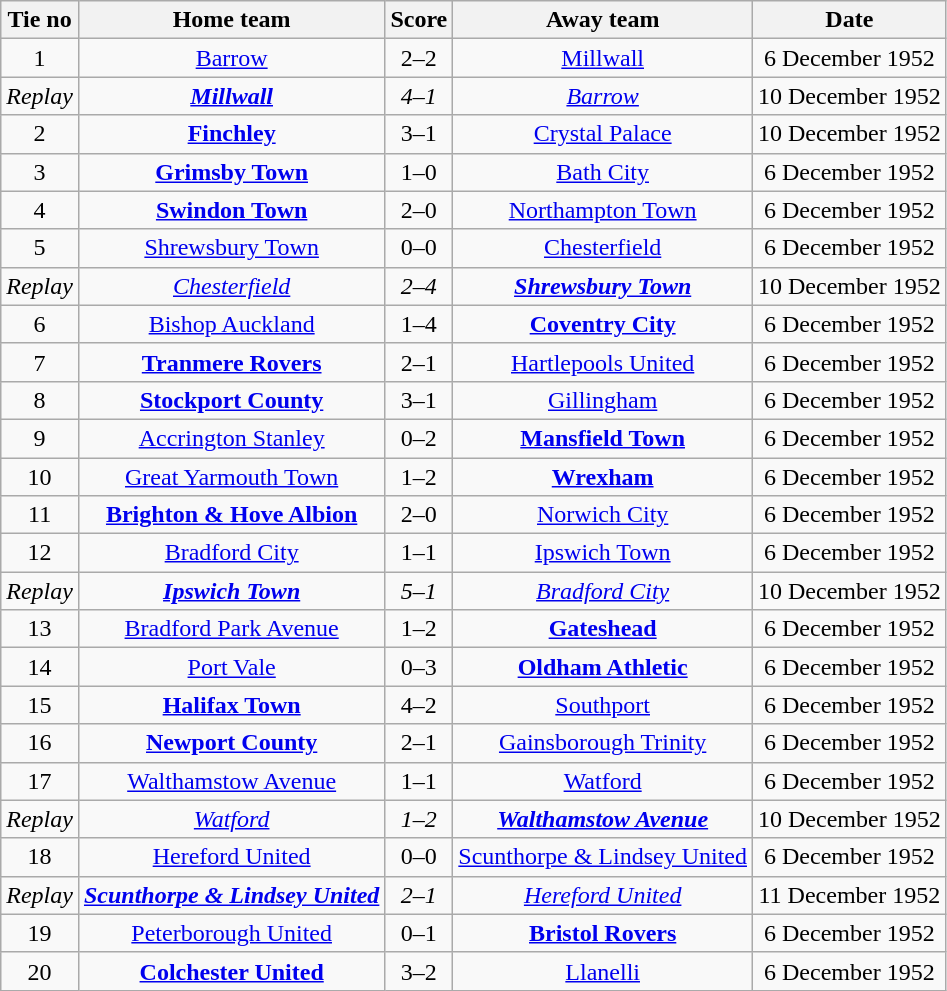<table class="wikitable" style="text-align: center">
<tr>
<th>Tie no</th>
<th>Home team</th>
<th>Score</th>
<th>Away team</th>
<th>Date</th>
</tr>
<tr>
<td>1</td>
<td><a href='#'>Barrow</a></td>
<td>2–2</td>
<td><a href='#'>Millwall</a></td>
<td>6 December 1952</td>
</tr>
<tr>
<td><em>Replay</em></td>
<td><strong><em><a href='#'>Millwall</a></em></strong></td>
<td><em>4–1</em></td>
<td><em><a href='#'>Barrow</a></em></td>
<td>10 December 1952</td>
</tr>
<tr>
<td>2</td>
<td><strong><a href='#'>Finchley</a></strong></td>
<td>3–1</td>
<td><a href='#'>Crystal Palace</a></td>
<td>10 December 1952</td>
</tr>
<tr>
<td>3</td>
<td><strong><a href='#'>Grimsby Town</a></strong></td>
<td>1–0</td>
<td><a href='#'>Bath City</a></td>
<td>6 December 1952</td>
</tr>
<tr>
<td>4</td>
<td><strong><a href='#'>Swindon Town</a></strong></td>
<td>2–0</td>
<td><a href='#'>Northampton Town</a></td>
<td>6 December 1952</td>
</tr>
<tr>
<td>5</td>
<td><a href='#'>Shrewsbury Town</a></td>
<td>0–0</td>
<td><a href='#'>Chesterfield</a></td>
<td>6 December 1952</td>
</tr>
<tr>
<td><em>Replay</em></td>
<td><em><a href='#'>Chesterfield</a></em></td>
<td><em>2–4</em></td>
<td><strong><em><a href='#'>Shrewsbury Town</a></em></strong></td>
<td>10 December 1952</td>
</tr>
<tr>
<td>6</td>
<td><a href='#'>Bishop Auckland</a></td>
<td>1–4</td>
<td><strong><a href='#'>Coventry City</a></strong></td>
<td>6 December 1952</td>
</tr>
<tr>
<td>7</td>
<td><strong><a href='#'>Tranmere Rovers</a></strong></td>
<td>2–1</td>
<td><a href='#'>Hartlepools United</a></td>
<td>6 December 1952</td>
</tr>
<tr>
<td>8</td>
<td><strong><a href='#'>Stockport County</a></strong></td>
<td>3–1</td>
<td><a href='#'>Gillingham</a></td>
<td>6 December 1952</td>
</tr>
<tr>
<td>9</td>
<td><a href='#'>Accrington Stanley</a></td>
<td>0–2</td>
<td><strong><a href='#'>Mansfield Town</a></strong></td>
<td>6 December 1952</td>
</tr>
<tr>
<td>10</td>
<td><a href='#'>Great Yarmouth Town</a></td>
<td>1–2</td>
<td><strong><a href='#'>Wrexham</a></strong></td>
<td>6 December 1952</td>
</tr>
<tr>
<td>11</td>
<td><strong><a href='#'>Brighton & Hove Albion</a></strong></td>
<td>2–0</td>
<td><a href='#'>Norwich City</a></td>
<td>6 December 1952</td>
</tr>
<tr>
<td>12</td>
<td><a href='#'>Bradford City</a></td>
<td>1–1</td>
<td><a href='#'>Ipswich Town</a></td>
<td>6 December 1952</td>
</tr>
<tr>
<td><em>Replay</em></td>
<td><strong><em><a href='#'>Ipswich Town</a></em></strong></td>
<td><em>5–1</em></td>
<td><em><a href='#'>Bradford City</a></em></td>
<td>10 December 1952</td>
</tr>
<tr>
<td>13</td>
<td><a href='#'>Bradford Park Avenue</a></td>
<td>1–2</td>
<td><strong><a href='#'>Gateshead</a></strong></td>
<td>6 December 1952</td>
</tr>
<tr>
<td>14</td>
<td><a href='#'>Port Vale</a></td>
<td>0–3</td>
<td><strong><a href='#'>Oldham Athletic</a></strong></td>
<td>6 December 1952</td>
</tr>
<tr>
<td>15</td>
<td><strong><a href='#'>Halifax Town</a></strong></td>
<td>4–2</td>
<td><a href='#'>Southport</a></td>
<td>6 December 1952</td>
</tr>
<tr>
<td>16</td>
<td><strong><a href='#'>Newport County</a></strong></td>
<td>2–1</td>
<td><a href='#'>Gainsborough Trinity</a></td>
<td>6 December 1952</td>
</tr>
<tr>
<td>17</td>
<td><a href='#'>Walthamstow Avenue</a></td>
<td>1–1</td>
<td><a href='#'>Watford</a></td>
<td>6 December 1952</td>
</tr>
<tr>
<td><em>Replay</em></td>
<td><em><a href='#'>Watford</a></em></td>
<td><em>1–2</em></td>
<td><strong><em><a href='#'>Walthamstow Avenue</a></em></strong></td>
<td>10 December 1952</td>
</tr>
<tr>
<td>18</td>
<td><a href='#'>Hereford United</a></td>
<td>0–0</td>
<td><a href='#'>Scunthorpe & Lindsey United</a></td>
<td>6 December 1952</td>
</tr>
<tr>
<td><em>Replay</em></td>
<td><strong><em><a href='#'>Scunthorpe & Lindsey United</a></em></strong></td>
<td><em>2–1</em></td>
<td><em><a href='#'>Hereford United</a></em></td>
<td>11 December 1952</td>
</tr>
<tr>
<td>19</td>
<td><a href='#'>Peterborough United</a></td>
<td>0–1</td>
<td><strong><a href='#'>Bristol Rovers</a></strong></td>
<td>6 December 1952</td>
</tr>
<tr>
<td>20</td>
<td><strong><a href='#'>Colchester United</a></strong></td>
<td>3–2</td>
<td><a href='#'>Llanelli</a></td>
<td>6 December 1952</td>
</tr>
</table>
